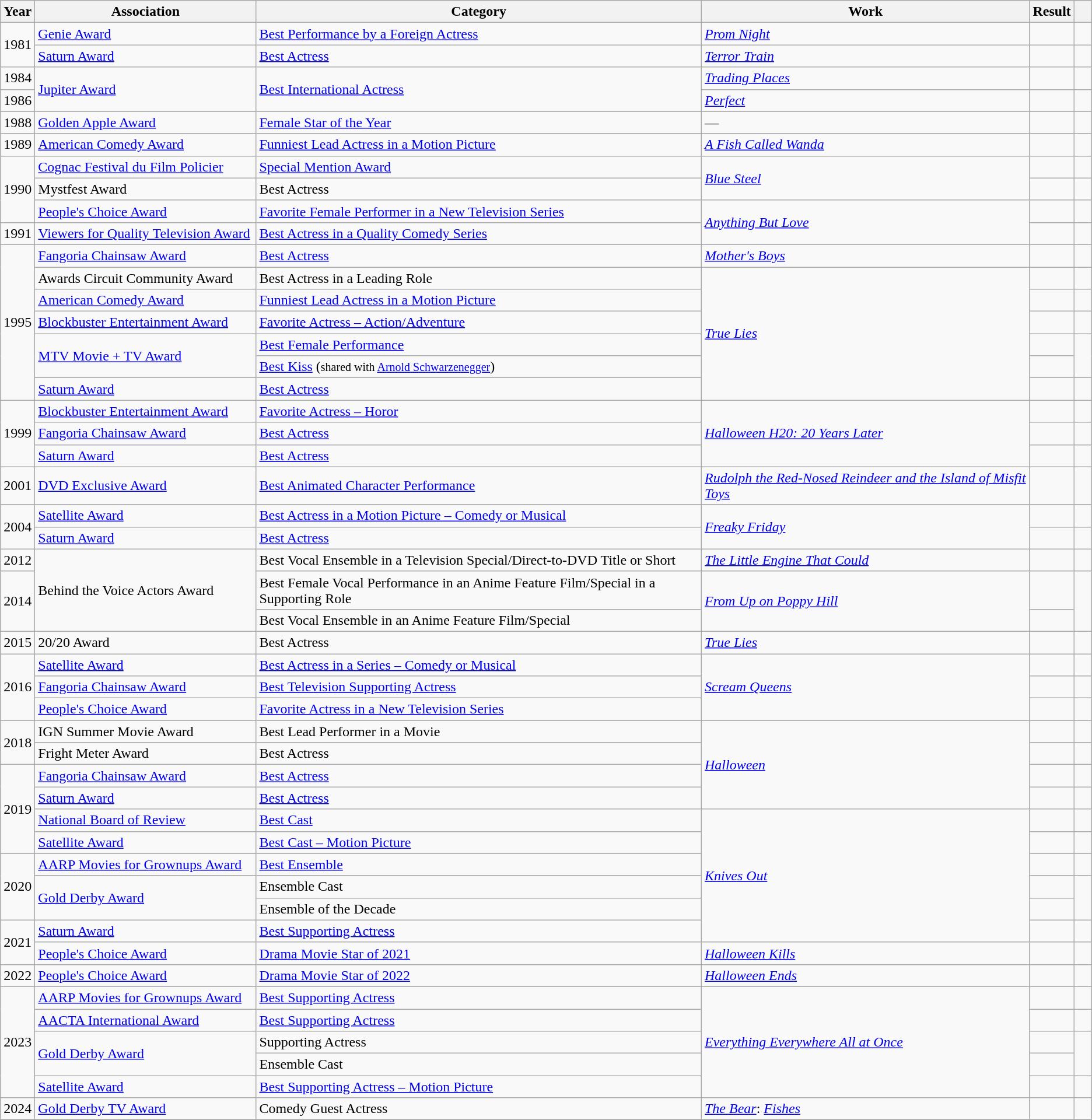<table class="wikitable sortable">
<tr>
<th scope="col" style="width:1em;">Year</th>
<th scope="col" style="width:18em;">Association</th>
<th scope="col" style="width:38em;">Category</th>
<th scope="col" style="width:28em;">Work</th>
<th scope="col" style="width:1em;">Result</th>
<th scope="col" style="width:1em;" class="unsortable"></th>
</tr>
<tr>
<td rowspan="2">1981</td>
<td><a href='#'>Genie Award</a></td>
<td><a href='#'>Best Performance by a Foreign Actress</a></td>
<td><em><a href='#'>Prom Night</a></em></td>
<td></td>
<td style="text-align:center;"></td>
</tr>
<tr>
<td><a href='#'>Saturn Award</a></td>
<td><a href='#'>Best Actress</a></td>
<td><em><a href='#'>Terror Train</a></em></td>
<td></td>
<td style="text-align:center;"></td>
</tr>
<tr>
<td>1984</td>
<td rowspan="2"><a href='#'>Jupiter Award</a></td>
<td rowspan="2"><a href='#'>Best International Actress</a></td>
<td><em><a href='#'>Trading Places</a></em></td>
<td></td>
<td style="text-align:center;"></td>
</tr>
<tr>
<td>1986</td>
<td><em><a href='#'>Perfect</a></em></td>
<td></td>
<td style="text-align:center;"></td>
</tr>
<tr>
<td>1988</td>
<td><a href='#'>Golden Apple Award</a></td>
<td><a href='#'>Female Star of the Year</a></td>
<td>—</td>
<td></td>
<td style="text-align:center;"></td>
</tr>
<tr>
<td>1989</td>
<td><a href='#'>American Comedy Award</a></td>
<td><a href='#'>Funniest Lead Actress in a Motion Picture</a></td>
<td><em><a href='#'>A Fish Called Wanda</a></em></td>
<td></td>
<td style="text-align:center;"></td>
</tr>
<tr>
<td rowspan="3">1990</td>
<td><a href='#'>Cognac Festival du Film Policier</a></td>
<td><a href='#'>Special Mention Award</a></td>
<td rowspan="2"><em><a href='#'>Blue Steel</a></em></td>
<td></td>
<td style="text-align:center;"></td>
</tr>
<tr>
<td>Mystfest Award</td>
<td>Best Actress</td>
<td></td>
<td style="text-align:center;"></td>
</tr>
<tr>
<td><a href='#'>People's Choice Award</a></td>
<td><a href='#'>Favorite Female Performer in a New Television Series</a></td>
<td rowspan="2"><em><a href='#'>Anything But Love</a></em></td>
<td></td>
<td style="text-align:center;"></td>
</tr>
<tr>
<td>1991</td>
<td><a href='#'>Viewers for Quality Television Award</a></td>
<td><a href='#'>Best Actress in a Quality Comedy Series</a></td>
<td></td>
<td style="text-align:center;"></td>
</tr>
<tr>
<td rowspan="7">1995</td>
<td><a href='#'>Fangoria Chainsaw Award</a></td>
<td><a href='#'>Best Actress</a></td>
<td><em><a href='#'>Mother's Boys</a></em></td>
<td></td>
<td style="text-align:center;"></td>
</tr>
<tr>
<td>Awards Circuit Community Award</td>
<td>Best Actress in a Leading Role</td>
<td rowspan="6"><em><a href='#'>True Lies</a></em></td>
<td></td>
<td style="text-align:center;"></td>
</tr>
<tr>
<td><a href='#'>American Comedy Award</a></td>
<td><a href='#'>Funniest Lead Actress in a Motion Picture</a></td>
<td></td>
<td style="text-align:center;"></td>
</tr>
<tr>
<td><a href='#'>Blockbuster Entertainment Award</a></td>
<td><a href='#'>Favorite Actress – Action/Adventure</a></td>
<td></td>
<td style="text-align:center;"></td>
</tr>
<tr>
<td rowspan="2"><a href='#'>MTV Movie + TV Award</a></td>
<td><a href='#'>Best Female Performance</a></td>
<td></td>
<td style="text-align:center;" rowspan="2"></td>
</tr>
<tr>
<td><a href='#'>Best Kiss</a> (<small>shared with <a href='#'>Arnold Schwarzenegger</a></small>)</td>
<td></td>
</tr>
<tr>
<td><a href='#'>Saturn Award</a></td>
<td><a href='#'>Best Actress</a></td>
<td></td>
<td style="text-align:center;"></td>
</tr>
<tr>
<td rowspan="3">1999</td>
<td><a href='#'>Blockbuster Entertainment Award</a></td>
<td><a href='#'>Favorite Actress – Horor</a></td>
<td rowspan="3"><em><a href='#'>Halloween H20: 20 Years Later</a></em></td>
<td></td>
<td style="text-align:center;"></td>
</tr>
<tr>
<td><a href='#'>Fangoria Chainsaw Award</a></td>
<td><a href='#'>Best Actress</a></td>
<td></td>
<td style="text-align:center;"></td>
</tr>
<tr>
<td><a href='#'>Saturn Award</a></td>
<td><a href='#'>Best Actress</a></td>
<td></td>
<td style="text-align:center;"></td>
</tr>
<tr>
<td>2001</td>
<td><a href='#'>DVD Exclusive Award</a></td>
<td><a href='#'>Best Animated Character Performance</a></td>
<td><em><a href='#'>Rudolph the Red-Nosed Reindeer and the Island of Misfit Toys</a></em></td>
<td></td>
<td style="text-align:center;"></td>
</tr>
<tr>
<td rowspan="2">2004</td>
<td><a href='#'>Satellite Award</a></td>
<td><a href='#'>Best Actress in a Motion Picture – Comedy or Musical</a></td>
<td rowspan="2"><em><a href='#'>Freaky Friday</a></em></td>
<td></td>
<td style="text-align:center;"></td>
</tr>
<tr>
<td><a href='#'>Saturn Award</a></td>
<td><a href='#'>Best Actress</a></td>
<td></td>
<td style="text-align:center;"></td>
</tr>
<tr>
<td>2012</td>
<td rowspan="3">Behind the Voice Actors Award</td>
<td>Best Vocal Ensemble in a Television Special/Direct-to-DVD Title or Short</td>
<td><em><a href='#'>The Little Engine That Could</a></em></td>
<td></td>
<td style="text-align:center;"></td>
</tr>
<tr>
<td rowspan="2">2014</td>
<td>Best Female Vocal Performance in an Anime Feature Film/Special in a Supporting Role</td>
<td rowspan="2"><em><a href='#'>From Up on Poppy Hill</a></em></td>
<td></td>
<td style="text-align:center;" rowspan="2"></td>
</tr>
<tr>
<td>Best Vocal Ensemble in an Anime Feature Film/Special</td>
<td></td>
</tr>
<tr>
<td>2015</td>
<td>20/20 Award</td>
<td>Best Actress</td>
<td><em><a href='#'>True Lies</a></em></td>
<td></td>
<td style="text-align:center;"></td>
</tr>
<tr>
<td rowspan="3">2016</td>
<td><a href='#'>Satellite Award</a></td>
<td><a href='#'>Best Actress in a Series – Comedy or Musical</a></td>
<td rowspan="3"><em><a href='#'>Scream Queens</a></em></td>
<td></td>
<td style="text-align:center;"></td>
</tr>
<tr>
<td><a href='#'>Fangoria Chainsaw Award</a></td>
<td><a href='#'>Best Television Supporting Actress</a></td>
<td></td>
<td style="text-align:center;"></td>
</tr>
<tr>
<td><a href='#'>People's Choice Award</a></td>
<td><a href='#'>Favorite Actress in a New Television Series</a></td>
<td></td>
<td style="text-align:center;"></td>
</tr>
<tr>
<td rowspan="2">2018</td>
<td>IGN Summer Movie Award</td>
<td>Best Lead Performer in a Movie</td>
<td rowspan="4"><em><a href='#'>Halloween</a></em></td>
<td></td>
<td style="text-align:center;"></td>
</tr>
<tr>
<td>Fright Meter Award</td>
<td>Best Actress</td>
<td></td>
<td style="text-align:center;"></td>
</tr>
<tr>
<td rowspan="4">2019</td>
<td><a href='#'>Fangoria Chainsaw Award</a></td>
<td><a href='#'>Best Actress</a></td>
<td></td>
<td style="text-align:center;"></td>
</tr>
<tr>
<td><a href='#'>Saturn Award</a></td>
<td><a href='#'>Best Actress</a></td>
<td></td>
<td style="text-align:center;"></td>
</tr>
<tr>
<td><a href='#'>National Board of Review</a></td>
<td><a href='#'>Best Cast</a></td>
<td rowspan="6"><em><a href='#'>Knives Out</a></em></td>
<td></td>
<td style="text-align:center;"></td>
</tr>
<tr>
<td><a href='#'>Satellite Award</a></td>
<td><a href='#'>Best Cast – Motion Picture</a></td>
<td></td>
<td style="text-align:center;"></td>
</tr>
<tr>
<td rowspan="3">2020</td>
<td><a href='#'>AARP Movies for Grownups Award</a></td>
<td><a href='#'>Best Ensemble</a></td>
<td></td>
<td align="center"></td>
</tr>
<tr>
<td rowspan="2"><a href='#'>Gold Derby Award</a></td>
<td>Ensemble Cast</td>
<td></td>
<td style="text-align:center;" rowspan="2"></td>
</tr>
<tr>
<td>Ensemble of the Decade</td>
<td></td>
</tr>
<tr>
<td rowspan="2">2021</td>
<td><a href='#'>Saturn Award</a></td>
<td><a href='#'>Best Supporting Actress</a></td>
<td></td>
<td style="text-align:center;"></td>
</tr>
<tr>
<td><a href='#'>People's Choice Award</a></td>
<td><a href='#'>Drama Movie Star of 2021</a></td>
<td><em><a href='#'>Halloween Kills</a></em></td>
<td></td>
<td style="text-align:center;"></td>
</tr>
<tr>
<td>2022</td>
<td><a href='#'>People's Choice Award</a></td>
<td><a href='#'>Drama Movie Star of 2022</a></td>
<td><em><a href='#'>Halloween Ends</a></em></td>
<td></td>
<td style="text-align:center;"></td>
</tr>
<tr>
<td rowspan="5">2023</td>
<td><a href='#'>AARP Movies for Grownups Award</a></td>
<td><a href='#'>Best Supporting Actress</a></td>
<td rowspan="5"><em><a href='#'>Everything Everywhere All at Once</a></em></td>
<td></td>
<td style="text-align:center;"></td>
</tr>
<tr>
<td><a href='#'>AACTA International Award</a></td>
<td><a href='#'>Best Supporting Actress</a></td>
<td></td>
<td style="text-align:center;"></td>
</tr>
<tr>
<td rowspan="2"><a href='#'>Gold Derby Award</a></td>
<td>Supporting Actress</td>
<td></td>
<td style="text-align:center;" rowspan="2"></td>
</tr>
<tr>
<td>Ensemble Cast</td>
<td></td>
</tr>
<tr>
<td><a href='#'>Satellite Award</a></td>
<td><a href='#'>Best Supporting Actress – Motion Picture</a></td>
<td></td>
<td style="text-align:center;"></td>
</tr>
<tr>
<td rowspan="1">2024</td>
<td rowspan="1"><a href='#'>Gold Derby TV Award</a></td>
<td>Comedy Guest Actress</td>
<td><em><a href='#'>The Bear</a></em>: <em><a href='#'>Fishes</a></em></td>
<td></td>
<td style="text-align:center;"></td>
</tr>
<tr>
</tr>
</table>
